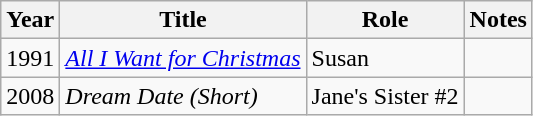<table class="wikitable sortable">
<tr>
<th>Year</th>
<th>Title</th>
<th>Role</th>
<th>Notes</th>
</tr>
<tr>
<td>1991</td>
<td><a href='#'><em>All I Want for Christmas</em></a></td>
<td>Susan</td>
<td></td>
</tr>
<tr>
<td>2008</td>
<td><em>Dream Date (Short)</em></td>
<td>Jane's Sister #2</td>
<td></td>
</tr>
</table>
